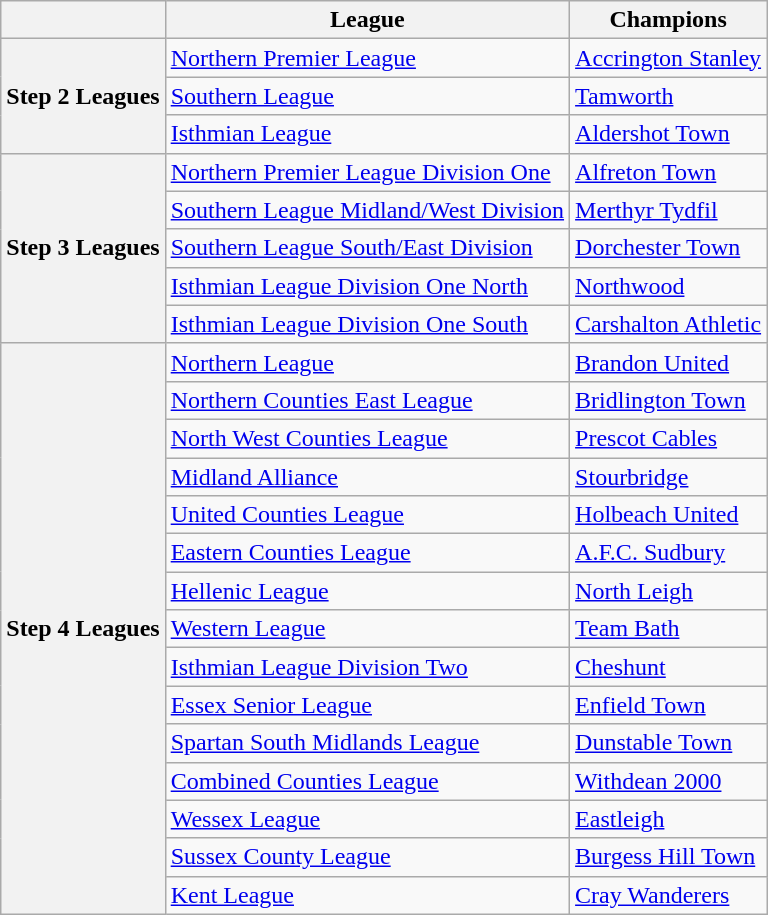<table class="wikitable">
<tr>
<th></th>
<th>League</th>
<th>Champions</th>
</tr>
<tr>
<th rowspan="3">Step 2 Leagues</th>
<td><a href='#'>Northern Premier League</a></td>
<td><a href='#'>Accrington Stanley</a></td>
</tr>
<tr>
<td><a href='#'>Southern League</a></td>
<td><a href='#'>Tamworth</a></td>
</tr>
<tr>
<td><a href='#'>Isthmian League</a></td>
<td><a href='#'>Aldershot Town</a></td>
</tr>
<tr>
<th rowspan="5">Step 3 Leagues</th>
<td><a href='#'>Northern Premier League Division One</a></td>
<td><a href='#'>Alfreton Town</a></td>
</tr>
<tr>
<td><a href='#'>Southern League Midland/West Division</a></td>
<td><a href='#'>Merthyr Tydfil</a></td>
</tr>
<tr>
<td><a href='#'>Southern League South/East Division</a></td>
<td><a href='#'>Dorchester Town</a></td>
</tr>
<tr>
<td><a href='#'>Isthmian League Division One North</a></td>
<td><a href='#'>Northwood</a></td>
</tr>
<tr>
<td><a href='#'>Isthmian League Division One South</a></td>
<td><a href='#'>Carshalton Athletic</a></td>
</tr>
<tr>
<th rowspan="15">Step 4 Leagues</th>
<td><a href='#'>Northern League</a></td>
<td><a href='#'>Brandon United</a></td>
</tr>
<tr>
<td><a href='#'>Northern Counties East League</a></td>
<td><a href='#'>Bridlington Town</a></td>
</tr>
<tr>
<td><a href='#'>North West Counties League</a></td>
<td><a href='#'>Prescot Cables</a></td>
</tr>
<tr>
<td><a href='#'>Midland Alliance</a></td>
<td><a href='#'>Stourbridge</a></td>
</tr>
<tr>
<td><a href='#'>United Counties League</a></td>
<td><a href='#'>Holbeach United</a></td>
</tr>
<tr>
<td><a href='#'>Eastern Counties League</a></td>
<td><a href='#'>A.F.C. Sudbury</a></td>
</tr>
<tr>
<td><a href='#'>Hellenic League</a></td>
<td><a href='#'>North Leigh</a></td>
</tr>
<tr>
<td><a href='#'>Western League</a></td>
<td><a href='#'>Team Bath</a></td>
</tr>
<tr>
<td><a href='#'>Isthmian League Division Two</a></td>
<td><a href='#'>Cheshunt</a></td>
</tr>
<tr>
<td><a href='#'>Essex Senior League</a></td>
<td><a href='#'>Enfield Town</a></td>
</tr>
<tr>
<td><a href='#'>Spartan South Midlands League</a></td>
<td><a href='#'>Dunstable Town</a></td>
</tr>
<tr>
<td><a href='#'>Combined Counties League</a></td>
<td><a href='#'>Withdean 2000</a></td>
</tr>
<tr>
<td><a href='#'>Wessex League</a></td>
<td><a href='#'>Eastleigh</a></td>
</tr>
<tr>
<td><a href='#'>Sussex County League</a></td>
<td><a href='#'>Burgess Hill Town</a></td>
</tr>
<tr>
<td><a href='#'>Kent League</a></td>
<td><a href='#'>Cray Wanderers</a></td>
</tr>
</table>
